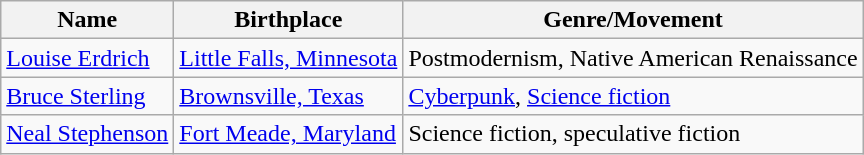<table class="wikitable">
<tr>
<th>Name</th>
<th>Birthplace</th>
<th>Genre/Movement</th>
</tr>
<tr>
<td><a href='#'>Louise Erdrich</a></td>
<td><a href='#'>Little Falls, Minnesota</a></td>
<td>Postmodernism, Native American Renaissance</td>
</tr>
<tr>
<td><a href='#'>Bruce Sterling</a></td>
<td><a href='#'>Brownsville, Texas</a></td>
<td><a href='#'>Cyberpunk</a>, <a href='#'>Science fiction</a></td>
</tr>
<tr>
<td><a href='#'>Neal Stephenson</a></td>
<td><a href='#'>Fort Meade, Maryland</a></td>
<td>Science fiction, speculative fiction</td>
</tr>
</table>
